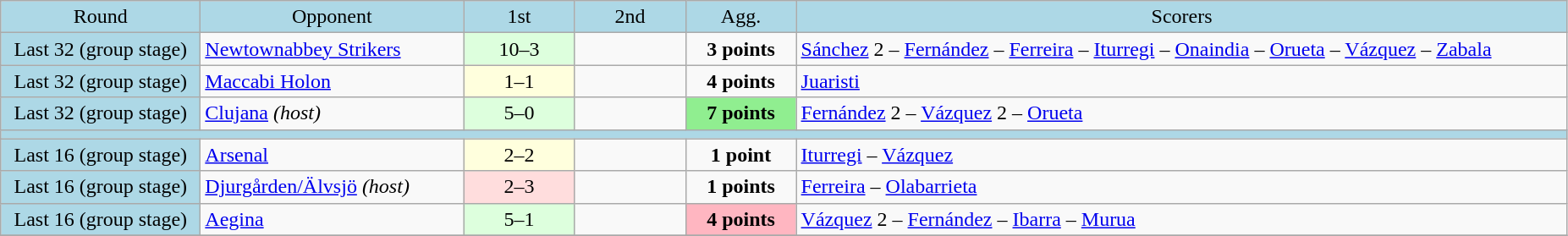<table class="wikitable" style="text-align:center">
<tr bgcolor=lightblue>
<td width=150px>Round</td>
<td width=200px>Opponent</td>
<td width=80px>1st</td>
<td width=80px>2nd</td>
<td width=80px>Agg.</td>
<td width=600px>Scorers</td>
</tr>
<tr>
<td bgcolor=lightblue>Last 32 (group stage)</td>
<td align=left> <a href='#'>Newtownabbey Strikers</a></td>
<td bgcolor="#ddffdd">10–3</td>
<td></td>
<td><strong>3 points</strong></td>
<td align=left><a href='#'>Sánchez</a> 2 – <a href='#'>Fernández</a> – <a href='#'>Ferreira</a> – <a href='#'>Iturregi</a> – <a href='#'>Onaindia</a> – <a href='#'>Orueta</a> – <a href='#'>Vázquez</a> – <a href='#'>Zabala</a></td>
</tr>
<tr>
<td bgcolor=lightblue>Last 32 (group stage)</td>
<td align=left> <a href='#'>Maccabi Holon</a></td>
<td bgcolor="#ffffdd">1–1</td>
<td></td>
<td><strong>4 points</strong></td>
<td align=left><a href='#'>Juaristi</a></td>
</tr>
<tr>
<td bgcolor=lightblue>Last 32 (group stage)</td>
<td align=left> <a href='#'>Clujana</a> <em>(host)</em></td>
<td bgcolor="#ddffdd">5–0</td>
<td></td>
<td bgcolor=lightgreen><strong>7 points</strong></td>
<td align=left><a href='#'>Fernández</a> 2 – <a href='#'>Vázquez</a> 2 – <a href='#'>Orueta</a></td>
</tr>
<tr bgcolor=lightblue>
<td colspan=6></td>
</tr>
<tr>
<td bgcolor=lightblue>Last 16 (group stage)</td>
<td align=left> <a href='#'>Arsenal</a></td>
<td bgcolor="#ffffdd">2–2</td>
<td></td>
<td><strong>1 point</strong></td>
<td align=left><a href='#'>Iturregi</a> – <a href='#'>Vázquez</a></td>
</tr>
<tr>
<td bgcolor=lightblue>Last 16 (group stage)</td>
<td align=left> <a href='#'>Djurgården/Älvsjö</a> <em>(host)</em></td>
<td bgcolor="#ffdddd">2–3</td>
<td></td>
<td><strong>1 points</strong></td>
<td align=left><a href='#'>Ferreira</a> – <a href='#'>Olabarrieta</a></td>
</tr>
<tr>
<td bgcolor=lightblue>Last 16 (group stage)</td>
<td align=left> <a href='#'>Aegina</a></td>
<td bgcolor="#ddffdd">5–1</td>
<td></td>
<td bgcolor=lightpink><strong>4 points</strong></td>
<td align=left><a href='#'>Vázquez</a> 2 – <a href='#'>Fernández</a> – <a href='#'>Ibarra</a> – <a href='#'>Murua</a></td>
</tr>
<tr>
</tr>
</table>
